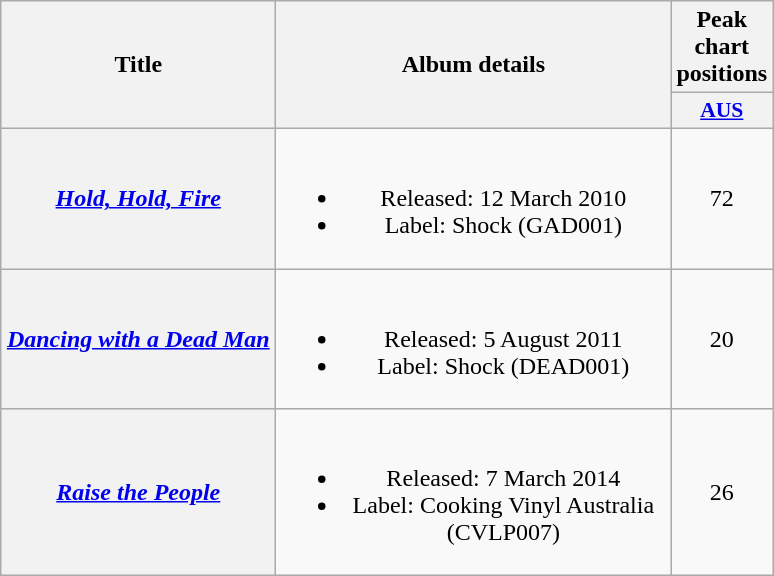<table class="wikitable plainrowheaders" style="text-align:center;">
<tr>
<th scope="col" rowspan="2" style="width:11em;">Title</th>
<th scope="col" rowspan="2" style="width:16em;">Album details</th>
<th scope="col" colspan="1">Peak chart positions</th>
</tr>
<tr>
<th scope="col" style="width:3em;font-size:90%;"><a href='#'>AUS</a><br></th>
</tr>
<tr>
<th scope="row"><em><a href='#'>Hold, Hold, Fire</a></em></th>
<td><br><ul><li>Released: 12 March 2010</li><li>Label: Shock (GAD001)</li></ul></td>
<td>72</td>
</tr>
<tr>
<th scope="row"><em><a href='#'>Dancing with a Dead Man</a></em></th>
<td><br><ul><li>Released: 5 August 2011</li><li>Label: Shock (DEAD001)</li></ul></td>
<td>20</td>
</tr>
<tr>
<th scope="row"><em><a href='#'>Raise the People</a></em></th>
<td><br><ul><li>Released: 7 March 2014</li><li>Label: Cooking Vinyl Australia	(CVLP007)</li></ul></td>
<td>26</td>
</tr>
</table>
